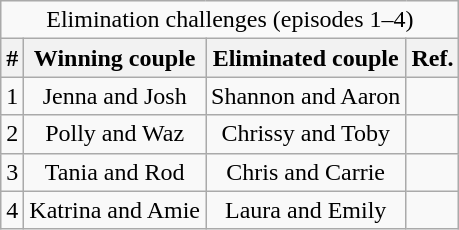<table class="wikitable" style="text-align:center">
<tr>
<td colspan="4">Elimination challenges (episodes 1–4)</td>
</tr>
<tr>
<th>#</th>
<th>Winning couple</th>
<th>Eliminated couple</th>
<th>Ref.</th>
</tr>
<tr>
<td>1</td>
<td>Jenna and Josh</td>
<td>Shannon and Aaron</td>
<td></td>
</tr>
<tr>
<td>2</td>
<td>Polly and Waz</td>
<td>Chrissy and Toby</td>
<td></td>
</tr>
<tr>
<td>3</td>
<td>Tania and Rod</td>
<td>Chris and Carrie</td>
<td></td>
</tr>
<tr>
<td>4</td>
<td>Katrina and Amie</td>
<td>Laura and Emily</td>
<td></td>
</tr>
</table>
